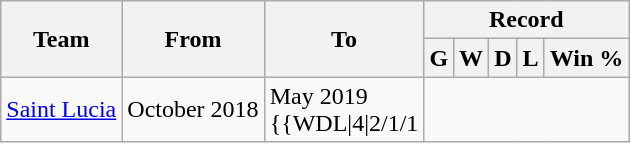<table class="wikitable" style="text-align: center">
<tr>
<th rowspan="2">Team</th>
<th rowspan="2">From</th>
<th rowspan="2">To</th>
<th colspan="5">Record</th>
</tr>
<tr>
<th>G</th>
<th>W</th>
<th>D</th>
<th>L</th>
<th>Win %</th>
</tr>
<tr>
<td align=left><a href='#'>Saint Lucia</a></td>
<td align=left>October 2018</td>
<td align=left>May 2019<br>{{WDL|4|2/1/1</td>
</tr>
</table>
